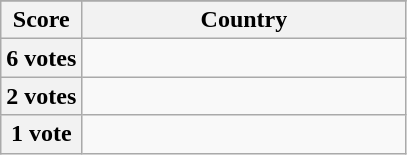<table class="wikitable">
<tr>
</tr>
<tr>
<th scope="col" width="20%">Score</th>
<th scope="col">Country</th>
</tr>
<tr>
<th scope="row">6 votes</th>
<td></td>
</tr>
<tr>
<th scope="row">2 votes</th>
<td></td>
</tr>
<tr>
<th scope="row">1 vote</th>
<td></td>
</tr>
</table>
